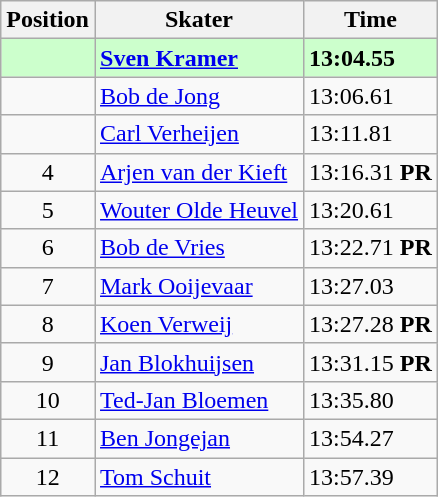<table class="wikitable">
<tr>
<th>Position</th>
<th>Skater</th>
<th>Time</th>
</tr>
<tr bgcolor=ccffcc>
<td align=center></td>
<td><strong><a href='#'>Sven Kramer</a></strong></td>
<td><strong>13:04.55</strong></td>
</tr>
<tr>
<td align=center></td>
<td><a href='#'>Bob de Jong</a></td>
<td>13:06.61</td>
</tr>
<tr>
<td align=center></td>
<td><a href='#'>Carl Verheijen</a></td>
<td>13:11.81</td>
</tr>
<tr>
<td align=center>4</td>
<td><a href='#'>Arjen van der Kieft</a></td>
<td>13:16.31 <strong>PR</strong></td>
</tr>
<tr>
<td align=center>5</td>
<td><a href='#'>Wouter Olde Heuvel</a></td>
<td>13:20.61</td>
</tr>
<tr>
<td align=center>6</td>
<td><a href='#'>Bob de Vries</a></td>
<td>13:22.71 <strong>PR</strong></td>
</tr>
<tr>
<td align=center>7</td>
<td><a href='#'>Mark Ooijevaar</a></td>
<td>13:27.03</td>
</tr>
<tr>
<td align=center>8</td>
<td><a href='#'>Koen Verweij</a></td>
<td>13:27.28 <strong>PR</strong></td>
</tr>
<tr>
<td align=center>9</td>
<td><a href='#'>Jan Blokhuijsen</a></td>
<td>13:31.15 <strong>PR</strong></td>
</tr>
<tr>
<td align=center>10</td>
<td><a href='#'>Ted-Jan Bloemen</a></td>
<td>13:35.80</td>
</tr>
<tr>
<td align=center>11</td>
<td><a href='#'>Ben Jongejan</a></td>
<td>13:54.27</td>
</tr>
<tr>
<td align=center>12</td>
<td><a href='#'>Tom Schuit</a></td>
<td>13:57.39</td>
</tr>
</table>
